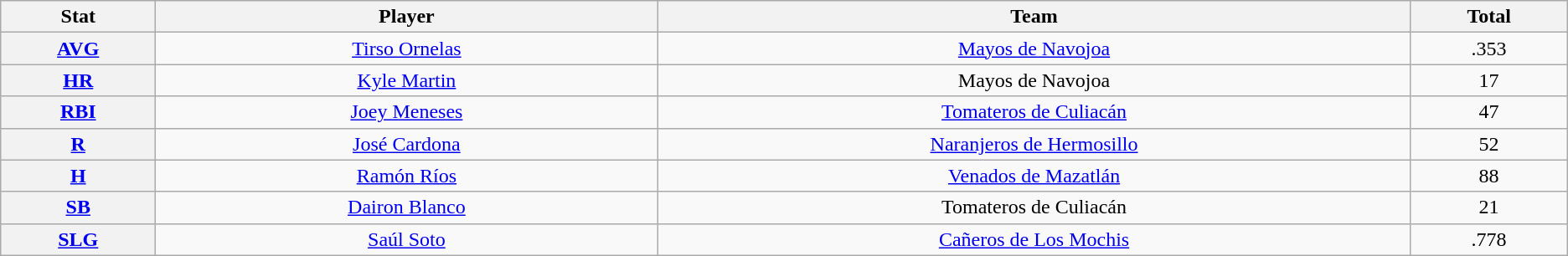<table class="wikitable" style="text-align:center;">
<tr>
<th scope="col" width="3%">Stat</th>
<th scope="col" width="10%">Player</th>
<th scope="col" width="15%">Team</th>
<th scope="col" width="3%">Total</th>
</tr>
<tr>
<th scope="row" style="text-align:center;"><a href='#'>AVG</a></th>
<td> <a href='#'>Tirso Ornelas</a></td>
<td><a href='#'>Mayos de Navojoa</a></td>
<td>.353</td>
</tr>
<tr>
<th scope="row" style="text-align:center;"><a href='#'>HR</a></th>
<td> <a href='#'>Kyle Martin</a></td>
<td>Mayos de Navojoa</td>
<td>17</td>
</tr>
<tr>
<th scope="row" style="text-align:center;"><a href='#'>RBI</a></th>
<td> <a href='#'>Joey Meneses</a></td>
<td><a href='#'>Tomateros de Culiacán</a></td>
<td>47</td>
</tr>
<tr>
<th scope="row" style="text-align:center;"><a href='#'>R</a></th>
<td> <a href='#'>José Cardona</a></td>
<td><a href='#'>Naranjeros de Hermosillo</a></td>
<td>52</td>
</tr>
<tr>
<th scope="row" style="text-align:center;"><a href='#'>H</a></th>
<td> <a href='#'>Ramón Ríos</a></td>
<td><a href='#'>Venados de Mazatlán</a></td>
<td>88</td>
</tr>
<tr>
<th scope="row" style="text-align:center;"><a href='#'>SB</a></th>
<td> <a href='#'>Dairon Blanco</a></td>
<td>Tomateros de Culiacán</td>
<td>21</td>
</tr>
<tr>
<th scope="row" style="text-align:center;"><a href='#'>SLG</a></th>
<td> <a href='#'>Saúl Soto</a></td>
<td><a href='#'>Cañeros de Los Mochis</a></td>
<td>.778</td>
</tr>
</table>
